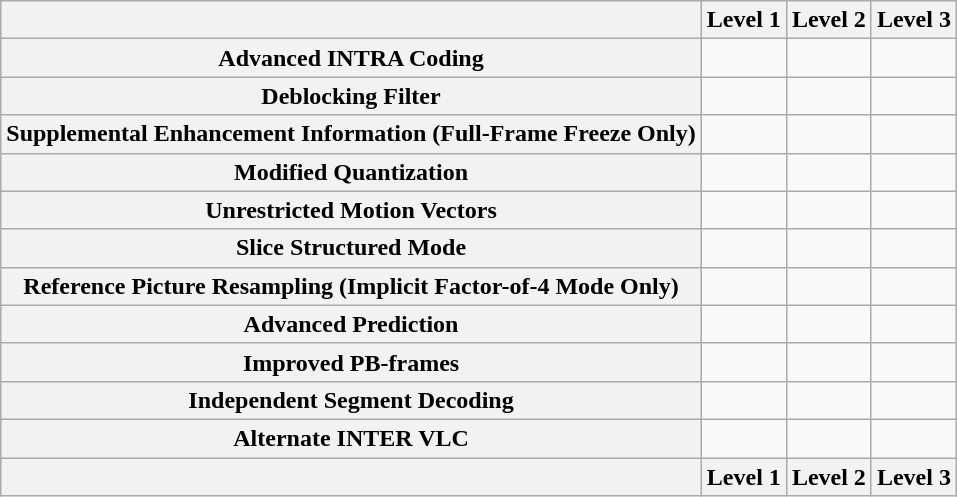<table class="wikitable" style="font-size: 100%; text-align: center;">
<tr>
<th></th>
<th>Level 1</th>
<th>Level 2</th>
<th>Level 3</th>
</tr>
<tr>
<th>Advanced INTRA Coding</th>
<td></td>
<td></td>
<td></td>
</tr>
<tr>
<th>Deblocking Filter</th>
<td></td>
<td></td>
<td></td>
</tr>
<tr>
<th>Supplemental Enhancement Information (Full-Frame Freeze Only)</th>
<td></td>
<td></td>
<td></td>
</tr>
<tr>
<th>Modified Quantization</th>
<td></td>
<td></td>
<td></td>
</tr>
<tr>
<th>Unrestricted Motion Vectors</th>
<td></td>
<td></td>
<td></td>
</tr>
<tr>
<th>Slice Structured Mode</th>
<td></td>
<td></td>
<td></td>
</tr>
<tr>
<th>Reference Picture Resampling (Implicit Factor-of-4 Mode Only)</th>
<td></td>
<td></td>
<td></td>
</tr>
<tr>
<th>Advanced Prediction</th>
<td></td>
<td></td>
<td></td>
</tr>
<tr>
<th>Improved PB-frames</th>
<td></td>
<td></td>
<td></td>
</tr>
<tr>
<th>Independent Segment Decoding</th>
<td></td>
<td></td>
<td></td>
</tr>
<tr>
<th>Alternate INTER VLC</th>
<td></td>
<td></td>
<td></td>
</tr>
<tr>
<th></th>
<th>Level 1</th>
<th>Level 2</th>
<th>Level 3</th>
</tr>
</table>
